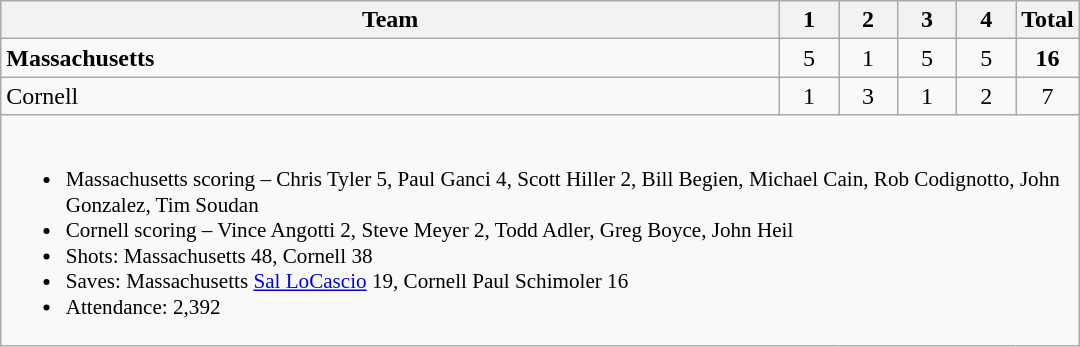<table class="wikitable" style="text-align:center; max-width:45em">
<tr>
<th>Team</th>
<th style="width:2em">1</th>
<th style="width:2em">2</th>
<th style="width:2em">3</th>
<th style="width:2em">4</th>
<th style="width:2em">Total</th>
</tr>
<tr>
<td style="text-align:left"><strong>Massachusetts</strong></td>
<td>5</td>
<td>1</td>
<td>5</td>
<td>5</td>
<td><strong>16</strong></td>
</tr>
<tr>
<td style="text-align:left">Cornell</td>
<td>1</td>
<td>3</td>
<td>1</td>
<td>2</td>
<td>7</td>
</tr>
<tr>
<td colspan=6 style="font-size:88%; text-align:left"><br><ul><li>Massachusetts scoring – Chris Tyler 5, Paul Ganci 4, Scott Hiller 2, Bill Begien, Michael Cain, Rob Codignotto, John Gonzalez, Tim Soudan</li><li>Cornell scoring – Vince Angotti 2, Steve Meyer 2, Todd Adler, Greg Boyce, John Heil</li><li>Shots: Massachusetts 48, Cornell 38</li><li>Saves: Massachusetts <a href='#'>Sal LoCascio</a> 19, Cornell Paul Schimoler 16</li><li>Attendance: 2,392</li></ul></td>
</tr>
</table>
